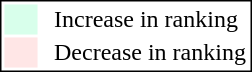<table style="border:1px solid black;">
<tr>
<td style="background:#D8FFEB; width:20px;"></td>
<td> </td>
<td>Increase in ranking</td>
</tr>
<tr>
<td style="background:#FFE6E6; width:20px;"></td>
<td> </td>
<td>Decrease in ranking</td>
</tr>
</table>
